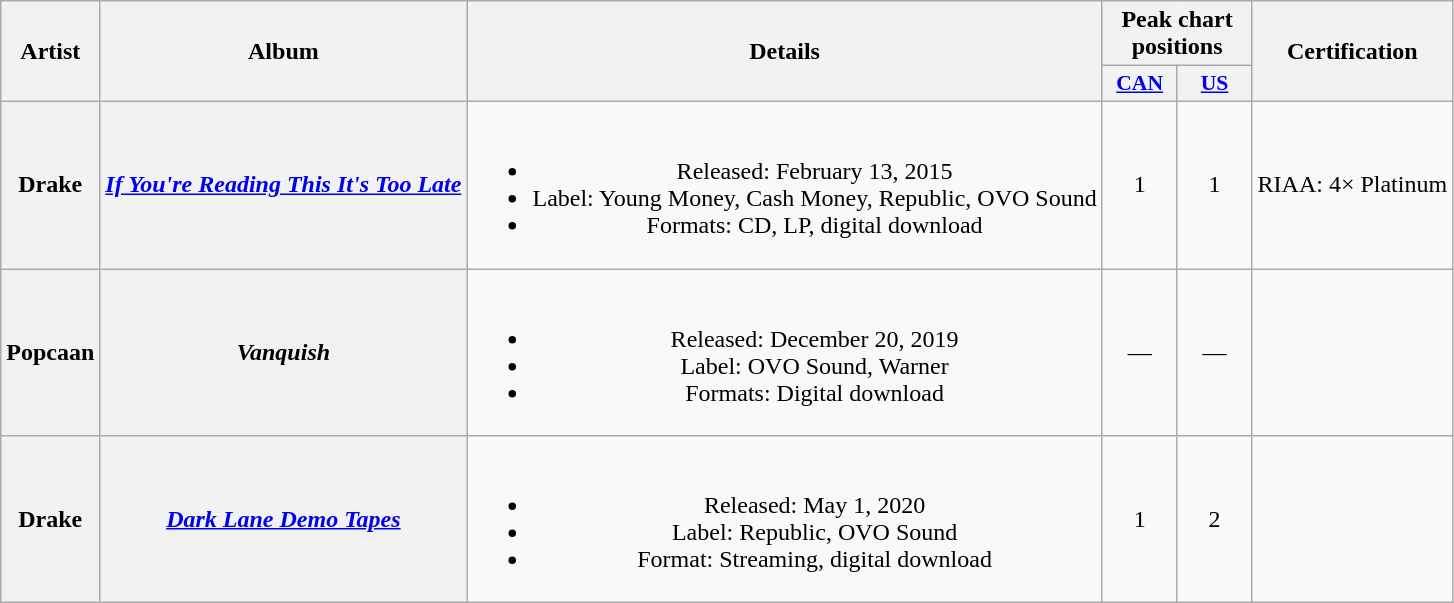<table class="wikitable plainrowheaders" style="text-align:center;">
<tr>
<th rowspan="2">Artist</th>
<th rowspan="2">Album</th>
<th rowspan="2">Details</th>
<th scope="col" colspan="2">Peak chart positions</th>
<th rowspan="2">Certification</th>
</tr>
<tr>
<th scope="col" style="width:3em;font-size:90%;"><a href='#'>CAN</a></th>
<th scope="col" style="width:3em;font-size:90%;"><a href='#'>US</a></th>
</tr>
<tr>
<th scope="row">Drake</th>
<th scope="row"><em><a href='#'>If You're Reading This It's Too Late</a></em></th>
<td><br><ul><li>Released: February 13, 2015</li><li>Label: Young Money, Cash Money, Republic, OVO Sound</li><li>Formats: CD, LP, digital download</li></ul></td>
<td>1</td>
<td>1</td>
<td>RIAA: 4× Platinum</td>
</tr>
<tr>
<th scope="row">Popcaan</th>
<th scope="row"><em>Vanquish</em></th>
<td><br><ul><li>Released: December 20, 2019</li><li>Label: OVO Sound, Warner</li><li>Formats: Digital download</li></ul></td>
<td>—</td>
<td>—</td>
<td></td>
</tr>
<tr>
<th scope="row">Drake</th>
<th scope="row"><em><a href='#'>Dark Lane Demo Tapes</a></em></th>
<td><br><ul><li>Released: May 1, 2020</li><li>Label: Republic, OVO Sound</li><li>Format: Streaming, digital download</li></ul></td>
<td>1</td>
<td>2</td>
<td></td>
</tr>
</table>
